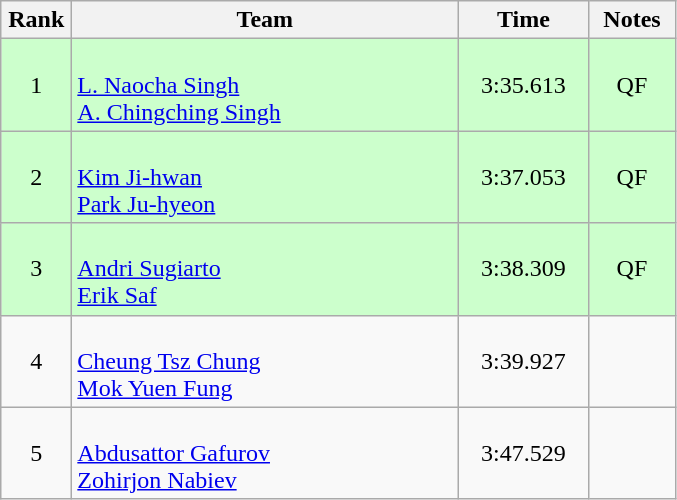<table class=wikitable style="text-align:center">
<tr>
<th width=40>Rank</th>
<th width=250>Team</th>
<th width=80>Time</th>
<th width=50>Notes</th>
</tr>
<tr bgcolor="ccffcc">
<td>1</td>
<td align=left><br><a href='#'>L. Naocha Singh</a><br><a href='#'>A. Chingching Singh</a></td>
<td>3:35.613</td>
<td>QF</td>
</tr>
<tr bgcolor="ccffcc">
<td>2</td>
<td align=left><br><a href='#'>Kim Ji-hwan</a><br><a href='#'>Park Ju-hyeon</a></td>
<td>3:37.053</td>
<td>QF</td>
</tr>
<tr bgcolor="ccffcc">
<td>3</td>
<td align=left><br><a href='#'>Andri Sugiarto</a><br><a href='#'>Erik Saf</a></td>
<td>3:38.309</td>
<td>QF</td>
</tr>
<tr>
<td>4</td>
<td align=left><br><a href='#'>Cheung Tsz Chung</a><br><a href='#'>Mok Yuen Fung</a></td>
<td>3:39.927</td>
<td></td>
</tr>
<tr>
<td>5</td>
<td align=left><br><a href='#'>Abdusattor Gafurov</a><br><a href='#'>Zohirjon Nabiev</a></td>
<td>3:47.529</td>
<td></td>
</tr>
</table>
